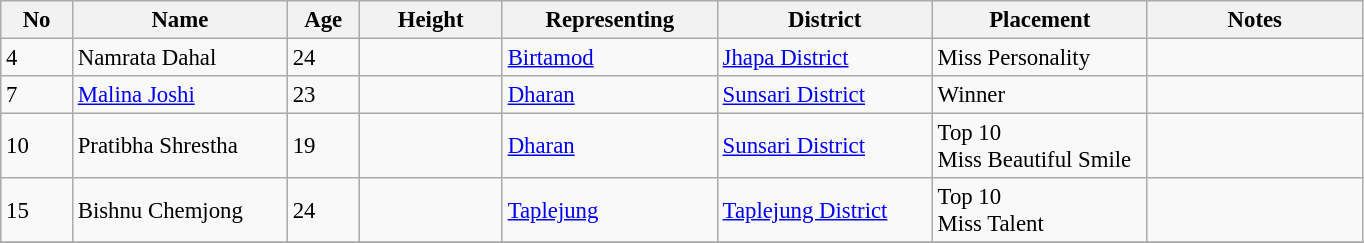<table class="wikitable sortable" style="font-size: 95%;">
<tr>
<th width="05%">No</th>
<th width="15%">Name</th>
<th width="05%">Age</th>
<th width="10%">Height</th>
<th width="15%">Representing</th>
<th width="15%">District</th>
<th width="15%">Placement</th>
<th width="15%">Notes</th>
</tr>
<tr>
<td>4</td>
<td>Namrata Dahal</td>
<td>24</td>
<td></td>
<td><a href='#'>Birtamod</a></td>
<td><a href='#'>Jhapa District</a></td>
<td>Miss Personality</td>
<td></td>
</tr>
<tr>
<td>7</td>
<td><a href='#'>Malina Joshi</a></td>
<td>23</td>
<td></td>
<td><a href='#'>Dharan</a></td>
<td><a href='#'>Sunsari District</a></td>
<td>Winner</td>
<td></td>
</tr>
<tr>
<td>10</td>
<td>Pratibha Shrestha</td>
<td>19</td>
<td></td>
<td><a href='#'>Dharan</a></td>
<td><a href='#'>Sunsari District</a></td>
<td>Top 10 <br> Miss Beautiful Smile</td>
<td></td>
</tr>
<tr>
<td>15</td>
<td>Bishnu Chemjong</td>
<td>24</td>
<td></td>
<td><a href='#'>Taplejung</a></td>
<td><a href='#'>Taplejung District</a></td>
<td>Top 10 <br> Miss Talent</td>
<td></td>
</tr>
<tr>
</tr>
</table>
